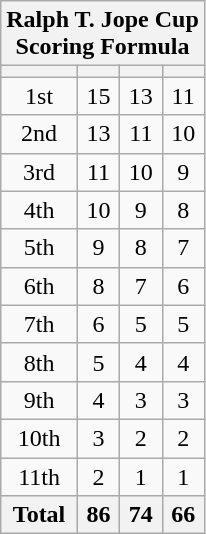<table class="wikitable floatleft" style="text-align: center;">
<tr>
<th colspan="4"><strong>Ralph T. Jope Cup<br>Scoring Formula</strong></th>
</tr>
<tr>
<th></th>
<th></th>
<th></th>
<th></th>
</tr>
<tr>
<td>1st</td>
<td>15</td>
<td>13</td>
<td>11</td>
</tr>
<tr>
<td>2nd</td>
<td>13</td>
<td>11</td>
<td>10</td>
</tr>
<tr>
<td>3rd</td>
<td>11</td>
<td>10</td>
<td>9</td>
</tr>
<tr>
<td>4th</td>
<td>10</td>
<td>9</td>
<td>8</td>
</tr>
<tr>
<td>5th</td>
<td>9</td>
<td>8</td>
<td>7</td>
</tr>
<tr>
<td>6th</td>
<td>8</td>
<td>7</td>
<td>6</td>
</tr>
<tr>
<td>7th</td>
<td>6</td>
<td>5</td>
<td>5</td>
</tr>
<tr>
<td>8th</td>
<td>5</td>
<td>4</td>
<td>4</td>
</tr>
<tr>
<td>9th</td>
<td>4</td>
<td>3</td>
<td>3</td>
</tr>
<tr>
<td>10th</td>
<td>3</td>
<td>2</td>
<td>2</td>
</tr>
<tr>
<td>11th</td>
<td>2</td>
<td>1</td>
<td>1</td>
</tr>
<tr>
<th scope="col">Total</th>
<th scope="col">86</th>
<th scope="col">74</th>
<th scope="col">66</th>
</tr>
</table>
